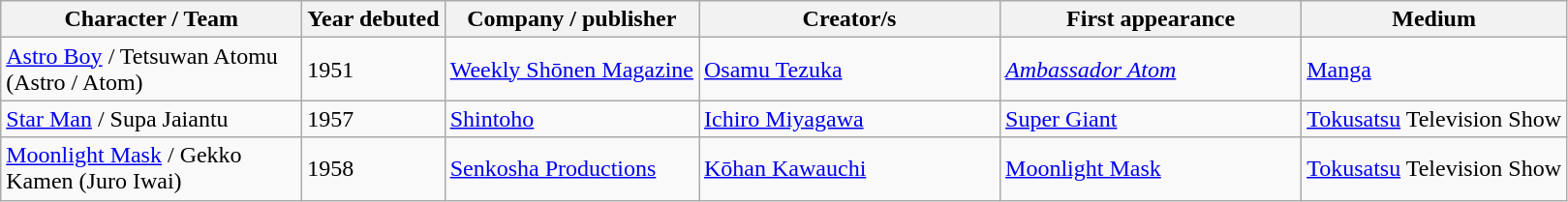<table class="wikitable sortable">
<tr>
<th width=200px>Character / Team</th>
<th>Year debuted</th>
<th>Company / publisher</th>
<th width=200px>Creator/s</th>
<th width=200px>First appearance</th>
<th>Medium</th>
</tr>
<tr>
<td><a href='#'>Astro Boy</a> / Tetsuwan Atomu (Astro / Atom)</td>
<td>1951</td>
<td><a href='#'>Weekly Shōnen Magazine</a></td>
<td><a href='#'>Osamu Tezuka</a></td>
<td><em><a href='#'>Ambassador Atom</a></em></td>
<td><a href='#'>Manga</a></td>
</tr>
<tr>
<td><a href='#'>Star Man</a> / Supa Jaiantu</td>
<td>1957</td>
<td><a href='#'>Shintoho</a></td>
<td><a href='#'>Ichiro Miyagawa</a></td>
<td><a href='#'>Super Giant</a><em></td>
<td><a href='#'>Tokusatsu</a> Television Show</td>
</tr>
<tr>
<td><a href='#'>Moonlight Mask</a> / Gekko Kamen (Juro Iwai)</td>
<td>1958</td>
<td><a href='#'>Senkosha Productions</a></td>
<td><a href='#'>Kōhan Kawauchi</a></td>
<td></em><a href='#'>Moonlight Mask</a><em></td>
<td><a href='#'>Tokusatsu</a> Television Show</td>
</tr>
</table>
